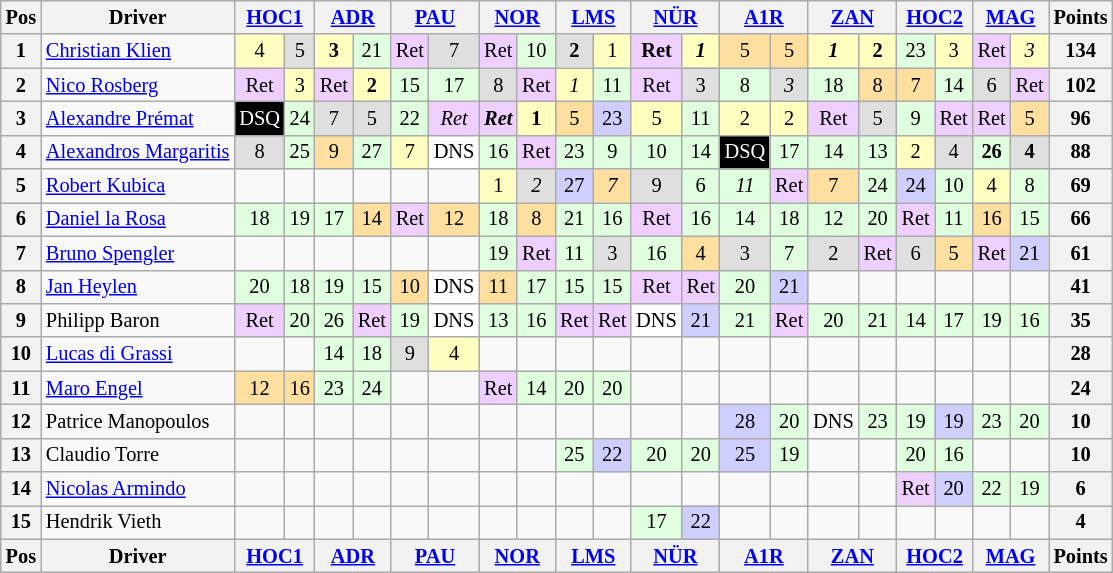<table class="wikitable" style="font-size: 85%; text-align:center">
<tr valign="top">
<th valign="middle">Pos</th>
<th valign="middle">Driver</th>
<th colspan=2><a href='#'>HOC1</a><br></th>
<th colspan=2><a href='#'>ADR</a><br></th>
<th colspan=2><a href='#'>PAU</a><br></th>
<th colspan=2><a href='#'>NOR</a><br></th>
<th colspan=2><a href='#'>LMS</a><br></th>
<th colspan=2><a href='#'>NÜR</a><br></th>
<th colspan=2><a href='#'>A1R</a><br></th>
<th colspan=2><a href='#'>ZAN</a><br></th>
<th colspan=2><a href='#'>HOC2</a><br></th>
<th colspan=2><a href='#'>MAG</a><br></th>
<th valign="middle">Points</th>
</tr>
<tr>
<th>1</th>
<td align="left"> <a href='#'>Christian Klien</a></td>
<td style="background:#FFFFBF;">4</td>
<td style="background:#DFDFDF;">5</td>
<td style="background:#FFFFBF;"><strong>3</strong></td>
<td style="background:#DFFFDF;">21</td>
<td style="background:#EFCFFF;">Ret</td>
<td style="background:#DFDFDF;">7</td>
<td style="background:#EFCFFF;">Ret</td>
<td style="background:#DFFFDF;">10</td>
<td style="background:#DFDFDF;"><strong>2</strong></td>
<td style="background:#FFFFBF;">1</td>
<td style="background:#EFCFFF;"><strong>Ret</strong></td>
<td style="background:#FFFFBF;"><strong><em>1</em></strong></td>
<td style="background:#FFDF9F;">5</td>
<td style="background:#FFDF9F;">5</td>
<td style="background:#FFFFBF;"><strong><em>1</em></strong></td>
<td style="background:#FFFFBF;"><strong>2</strong></td>
<td style="background:#DFFFDF;">23</td>
<td style="background:#FFFFBF;">3</td>
<td style="background:#EFCFFF;">Ret</td>
<td style="background:#FFFFBF;"><em>3</em></td>
<th>134</th>
</tr>
<tr>
<th>2</th>
<td align="left"> <a href='#'>Nico Rosberg</a></td>
<td style="background:#EFCFFF;">Ret</td>
<td style="background:#FFFFBF;">3</td>
<td style="background:#EFCFFF;">Ret</td>
<td style="background:#FFFFBF;"><strong>2</strong></td>
<td style="background:#DFFFDF;">15</td>
<td style="background:#DFFFDF;">17</td>
<td style="background:#DFDFDF;">8</td>
<td style="background:#EFCFFF;">Ret</td>
<td style="background:#FFFFBF;"><em>1</em></td>
<td style="background:#DFFFDF;">11</td>
<td style="background:#EFCFFF;">Ret</td>
<td style="background:#DFDFDF;">3</td>
<td style="background:#DFFFDF;">8</td>
<td style="background:#DFDFDF;"><em>3</em></td>
<td style="background:#DFFFDF;">18</td>
<td style="background:#FFDF9F;">8</td>
<td style="background:#FFDF9F;">7</td>
<td style="background:#DFFFDF;">14</td>
<td style="background:#DFDFDF;">6</td>
<td style="background:#EFCFFF;">Ret</td>
<th>102</th>
</tr>
<tr>
<th>3</th>
<td align="left"> <a href='#'>Alexandre Prémat</a></td>
<td style="background:#000000; color:white">DSQ</td>
<td style="background:#DFFFDF;">24</td>
<td style="background:#DFDFDF;">7</td>
<td style="background:#DFDFDF;">5</td>
<td style="background:#DFFFDF;">22</td>
<td style="background:#EFCFFF;"><em>Ret</em></td>
<td style="background:#EFCFFF;"><strong><em>Ret</em></strong></td>
<td style="background:#FFFFBF;"><strong>1</strong></td>
<td style="background:#FFDF9F;">5</td>
<td style="background:#CFCFFF;">23</td>
<td style="background:#FFFFBF;">5</td>
<td style="background:#DFFFDF;">11</td>
<td style="background:#FFFFBF;">2</td>
<td style="background:#FFFFBF;">2</td>
<td style="background:#EFCFFF;">Ret</td>
<td style="background:#DFDFDF;">5</td>
<td style="background:#DFFFDF;">9</td>
<td style="background:#EFCFFF;">Ret</td>
<td style="background:#EFCFFF;">Ret</td>
<td style="background:#FFDF9F;">5</td>
<th>96</th>
</tr>
<tr>
<th>4</th>
<td align="left" nowrap> <a href='#'>Alexandros Margaritis</a></td>
<td style="background:#DFDFDF;">8</td>
<td style="background:#DFFFDF;">25</td>
<td style="background:#FFDF9F;">9</td>
<td style="background:#DFFFDF;">27</td>
<td style="background:#FFFFBF;">7</td>
<td style="background:#FFFFFF;">DNS</td>
<td style="background:#DFFFDF;">16</td>
<td style="background:#EFCFFF;">Ret</td>
<td style="background:#DFFFDF;">23</td>
<td style="background:#DFFFDF;">9</td>
<td style="background:#DFFFDF;">10</td>
<td style="background:#DFFFDF;">14</td>
<td style="background:#000000; color:white">DSQ</td>
<td style="background:#DFFFDF;">17</td>
<td style="background:#DFFFDF;">14</td>
<td style="background:#DFFFDF;">13</td>
<td style="background:#FFFFBF;">2</td>
<td style="background:#DFDFDF;">4</td>
<td style="background:#DFFFDF;"><strong>26</strong></td>
<td style="background:#DFDFDF;"><strong>4</strong></td>
<th>88</th>
</tr>
<tr>
<th>5</th>
<td align="left"> <a href='#'>Robert Kubica</a></td>
<td></td>
<td></td>
<td></td>
<td></td>
<td></td>
<td></td>
<td style="background:#FFFFBF;">1</td>
<td style="background:#DFDFDF;"><em>2</em></td>
<td style="background:#CFCFFF;">27</td>
<td style="background:#FFDF9F;"><em>7</em></td>
<td style="background:#DFDFDF;">9</td>
<td style="background:#DFFFDF;">6</td>
<td style="background:#DFFFDF;"><em>11</em></td>
<td style="background:#EFCFFF;">Ret</td>
<td style="background:#FFDF9F;">7</td>
<td style="background:#DFFFDF;">24</td>
<td style="background:#CFCFFF;">24</td>
<td style="background:#DFFFDF;">10</td>
<td style="background:#FFFFBF;">4</td>
<td style="background:#DFFFDF;">8</td>
<th>69</th>
</tr>
<tr>
<th>6</th>
<td align="left"> <a href='#'>Daniel la Rosa</a></td>
<td style="background:#DFFFDF;">18</td>
<td style="background:#DFFFDF;">19</td>
<td style="background:#DFFFDF;">17</td>
<td style="background:#FFDF9F;">14</td>
<td style="background:#EFCFFF;">Ret</td>
<td style="background:#FFDF9F;">12</td>
<td style="background:#DFFFDF;">18</td>
<td style="background:#FFDF9F;">8</td>
<td style="background:#DFFFDF;">21</td>
<td style="background:#DFFFDF;">16</td>
<td style="background:#EFCFFF;">Ret</td>
<td style="background:#DFFFDF;">16</td>
<td style="background:#DFFFDF;">14</td>
<td style="background:#DFFFDF;">18</td>
<td style="background:#DFFFDF;">12</td>
<td style="background:#DFFFDF;">20</td>
<td style="background:#EFCFFF;">Ret</td>
<td style="background:#DFFFDF;">11</td>
<td style="background:#FFDF9F;">16</td>
<td style="background:#DFFFDF;">15</td>
<th>66</th>
</tr>
<tr>
<th>7</th>
<td align="left"> <a href='#'>Bruno Spengler</a></td>
<td></td>
<td></td>
<td></td>
<td></td>
<td></td>
<td></td>
<td style="background:#DFFFDF;">19</td>
<td style="background:#EFCFFF;">Ret</td>
<td style="background:#DFFFDF;">11</td>
<td style="background:#DFDFDF;">3</td>
<td style="background:#DFFFDF;">16</td>
<td style="background:#FFDF9F;">4</td>
<td style="background:#DFDFDF;">3</td>
<td style="background:#DFFFDF;">7</td>
<td style="background:#DFDFDF;">2</td>
<td style="background:#EFCFFF;">Ret</td>
<td style="background:#DFDFDF;">6</td>
<td style="background:#FFDF9F;">5</td>
<td style="background:#EFCFFF;">Ret</td>
<td style="background:#CFCFFF;">21</td>
<th>61</th>
</tr>
<tr>
<th>8</th>
<td align="left"> <a href='#'>Jan Heylen</a></td>
<td style="background:#DFFFDF;">20</td>
<td style="background:#DFFFDF;">18</td>
<td style="background:#DFFFDF;">19</td>
<td style="background:#DFFFDF;">15</td>
<td style="background:#FFDF9F;">10</td>
<td style="background:#FFFFFF;">DNS</td>
<td style="background:#FFDF9F;">11</td>
<td style="background:#DFFFDF;">17</td>
<td style="background:#DFFFDF;">15</td>
<td style="background:#DFFFDF;">15</td>
<td style="background:#EFCFFF;">Ret</td>
<td style="background:#EFCFFF;">Ret</td>
<td style="background:#DFFFDF;">20</td>
<td style="background:#CFCFFF;">21</td>
<td></td>
<td></td>
<td></td>
<td></td>
<td></td>
<td></td>
<th>41</th>
</tr>
<tr>
<th>9</th>
<td align="left"> Philipp Baron</td>
<td style="background:#EFCFFF;">Ret</td>
<td style="background:#DFFFDF;">20</td>
<td style="background:#DFFFDF;">26</td>
<td style="background:#EFCFFF;">Ret</td>
<td style="background:#DFFFDF;">19</td>
<td style="background:#FFFFFF;">DNS</td>
<td style="background:#DFFFDF;">13</td>
<td style="background:#DFFFDF;">16</td>
<td style="background:#EFCFFF;">Ret</td>
<td style="background:#EFCFFF;">Ret</td>
<td style="background:#FFFFFF;">DNS</td>
<td style="background:#CFCFFF;">21</td>
<td style="background:#DFFFDF;">21</td>
<td style="background:#EFCFFF;">Ret</td>
<td style="background:#DFFFDF;">20</td>
<td style="background:#DFFFDF;">21</td>
<td style="background:#DFFFDF;">14</td>
<td style="background:#DFFFDF;">17</td>
<td style="background:#DFFFDF;">19</td>
<td style="background:#DFFFDF;">16</td>
<th>35</th>
</tr>
<tr>
<th>10</th>
<td align="left"> <a href='#'>Lucas di Grassi</a></td>
<td></td>
<td></td>
<td style="background:#DFFFDF;">14</td>
<td style="background:#DFFFDF;">18</td>
<td style="background:#DFDFDF;">9</td>
<td style="background:#FFFFBF;">4</td>
<td></td>
<td></td>
<td></td>
<td></td>
<td></td>
<td></td>
<td></td>
<td></td>
<td></td>
<td></td>
<td></td>
<td></td>
<td></td>
<td></td>
<th>28</th>
</tr>
<tr>
<th>11</th>
<td align="left"> <a href='#'>Maro Engel</a></td>
<td style="background:#FFDF9F;">12</td>
<td style="background:#FFDF9F;">16</td>
<td style="background:#DFFFDF;">23</td>
<td style="background:#DFFFDF;">24</td>
<td></td>
<td></td>
<td style="background:#EFCFFF;">Ret</td>
<td style="background:#DFFFDF;">14</td>
<td style="background:#DFFFDF;">20</td>
<td style="background:#DFFFDF;">20</td>
<td></td>
<td></td>
<td></td>
<td></td>
<td></td>
<td></td>
<td></td>
<td></td>
<td></td>
<td></td>
<th>24</th>
</tr>
<tr>
<th>12</th>
<td align="left"> Patrice Manopoulos</td>
<td></td>
<td></td>
<td></td>
<td></td>
<td></td>
<td></td>
<td></td>
<td></td>
<td></td>
<td></td>
<td></td>
<td></td>
<td style="background:#CFCFFF;">28</td>
<td style="background:#DFFFDF;">20</td>
<td>DNS</td>
<td style="background:#DFFFDF;">23</td>
<td style="background:#DFFFDF;">19</td>
<td style="background:#CFCFFF;">19</td>
<td style="background:#DFFFDF;">23</td>
<td style="background:#DFFFDF;">20</td>
<th>10</th>
</tr>
<tr>
<th>13</th>
<td align="left"> Claudio Torre</td>
<td></td>
<td></td>
<td></td>
<td></td>
<td></td>
<td></td>
<td></td>
<td></td>
<td style="background:#DFFFDF;">25</td>
<td style="background:#CFCFFF;">22</td>
<td style="background:#DFFFDF;">20</td>
<td style="background:#DFFFDF;">20</td>
<td style="background:#CFCFFF;">25</td>
<td style="background:#DFFFDF;">19</td>
<td></td>
<td></td>
<td style="background:#DFFFDF;">20</td>
<td style="background:#DFFFDF;">16</td>
<td></td>
<td></td>
<th>10</th>
</tr>
<tr>
<th>14</th>
<td align="left"> <a href='#'>Nicolas Armindo</a></td>
<td></td>
<td></td>
<td></td>
<td></td>
<td></td>
<td></td>
<td></td>
<td></td>
<td></td>
<td></td>
<td></td>
<td></td>
<td></td>
<td></td>
<td></td>
<td></td>
<td style="background:#EFCFFF;">Ret</td>
<td style="background:#CFCFFF;">20</td>
<td style="background:#DFFFDF;">22</td>
<td style="background:#DFFFDF;">19</td>
<th>6</th>
</tr>
<tr>
<th>15</th>
<td align="left"> Hendrik Vieth</td>
<td></td>
<td></td>
<td></td>
<td></td>
<td></td>
<td></td>
<td></td>
<td></td>
<td></td>
<td></td>
<td style="background:#DFFFDF;">17</td>
<td style="background:#CFCFFF;">22</td>
<td></td>
<td></td>
<td></td>
<td></td>
<td></td>
<td></td>
<td></td>
<td></td>
<th>4</th>
</tr>
<tr style="background:#f9f9f9" valign="top">
<th valign="middle">Pos</th>
<th valign="middle">Driver</th>
<th colspan=2><a href='#'>HOC1</a><br></th>
<th colspan=2><a href='#'>ADR</a><br></th>
<th colspan=2><a href='#'>PAU</a><br></th>
<th colspan=2><a href='#'>NOR</a><br></th>
<th colspan=2><a href='#'>LMS</a><br></th>
<th colspan=2><a href='#'>NÜR</a><br></th>
<th colspan=2><a href='#'>A1R</a><br></th>
<th colspan=2><a href='#'>ZAN</a><br></th>
<th colspan=2><a href='#'>HOC2</a><br></th>
<th colspan=2><a href='#'>MAG</a><br></th>
<th valign="middle">Points</th>
</tr>
</table>
